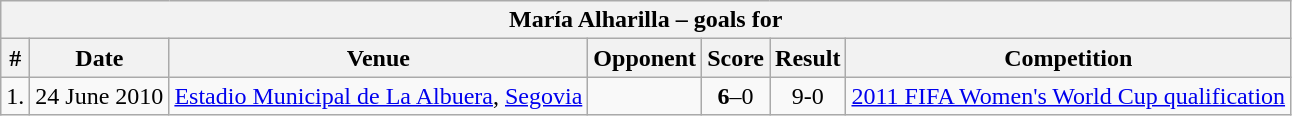<table class="wikitable">
<tr>
<th colspan="7"><strong>María Alharilla – goals for </strong></th>
</tr>
<tr>
<th>#</th>
<th>Date</th>
<th>Venue</th>
<th>Opponent</th>
<th>Score</th>
<th>Result</th>
<th>Competition</th>
</tr>
<tr>
<td align="center">1.</td>
<td>24 June 2010</td>
<td><a href='#'>Estadio Municipal de La Albuera</a>, <a href='#'>Segovia</a></td>
<td></td>
<td align=center><strong>6</strong>–0</td>
<td align=center>9-0</td>
<td><a href='#'>2011 FIFA Women's World Cup qualification</a></td>
</tr>
</table>
